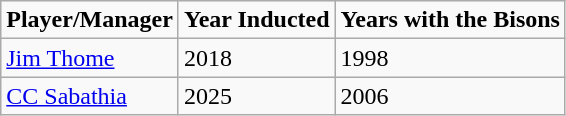<table - class="wikitable">
<tr>
<td><strong>Player/Manager</strong></td>
<td><strong>Year Inducted</strong></td>
<td><strong>Years with the Bisons</strong></td>
</tr>
<tr>
<td><a href='#'>Jim Thome</a></td>
<td>2018</td>
<td>1998</td>
</tr>
<tr>
<td><a href='#'>CC Sabathia</a></td>
<td>2025</td>
<td>2006</td>
</tr>
</table>
